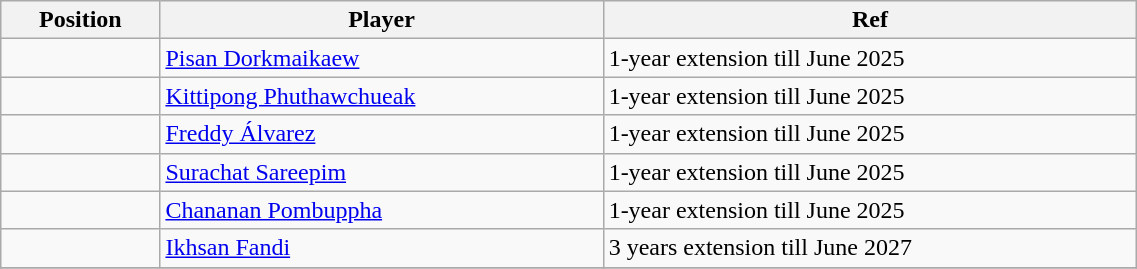<table class="wikitable sortable" style="width:60%; text-align:center; font-size:100%; text-align:left;">
<tr>
<th>Position</th>
<th>Player</th>
<th>Ref</th>
</tr>
<tr>
<td></td>
<td> <a href='#'>Pisan Dorkmaikaew</a></td>
<td>1-year extension till June 2025 </td>
</tr>
<tr>
<td></td>
<td> <a href='#'>Kittipong Phuthawchueak</a></td>
<td>1-year extension till June 2025 </td>
</tr>
<tr>
<td></td>
<td> <a href='#'>Freddy Álvarez</a></td>
<td>1-year extension till June 2025 </td>
</tr>
<tr>
<td></td>
<td> <a href='#'>Surachat Sareepim</a></td>
<td>1-year extension till June 2025 </td>
</tr>
<tr>
<td></td>
<td> <a href='#'>Chananan Pombuppha</a></td>
<td>1-year extension till June 2025 </td>
</tr>
<tr>
<td></td>
<td> <a href='#'>Ikhsan Fandi</a></td>
<td>3 years extension till June 2027 </td>
</tr>
<tr>
</tr>
</table>
